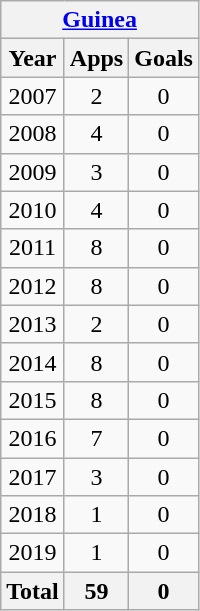<table class="wikitable" style="text-align:center">
<tr>
<th colspan="3"><a href='#'>Guinea</a></th>
</tr>
<tr>
<th>Year</th>
<th>Apps</th>
<th>Goals</th>
</tr>
<tr>
<td>2007</td>
<td>2</td>
<td>0</td>
</tr>
<tr>
<td>2008</td>
<td>4</td>
<td>0</td>
</tr>
<tr>
<td>2009</td>
<td>3</td>
<td>0</td>
</tr>
<tr>
<td>2010</td>
<td>4</td>
<td>0</td>
</tr>
<tr>
<td>2011</td>
<td>8</td>
<td>0</td>
</tr>
<tr>
<td>2012</td>
<td>8</td>
<td>0</td>
</tr>
<tr>
<td>2013</td>
<td>2</td>
<td>0</td>
</tr>
<tr>
<td>2014</td>
<td>8</td>
<td>0</td>
</tr>
<tr>
<td>2015</td>
<td>8</td>
<td>0</td>
</tr>
<tr>
<td>2016</td>
<td>7</td>
<td>0</td>
</tr>
<tr>
<td>2017</td>
<td>3</td>
<td>0</td>
</tr>
<tr>
<td>2018</td>
<td>1</td>
<td>0</td>
</tr>
<tr>
<td>2019</td>
<td>1</td>
<td>0</td>
</tr>
<tr>
<th>Total</th>
<th>59</th>
<th>0</th>
</tr>
</table>
